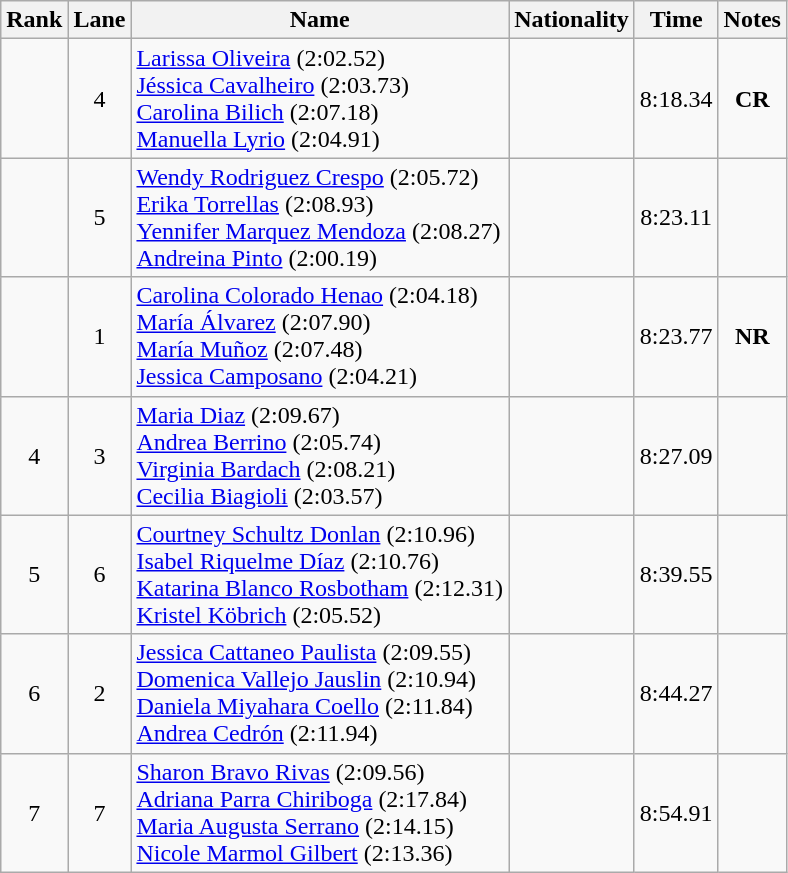<table class="wikitable sortable" style="text-align:center">
<tr>
<th>Rank</th>
<th>Lane</th>
<th>Name</th>
<th>Nationality</th>
<th>Time</th>
<th>Notes</th>
</tr>
<tr>
<td></td>
<td>4</td>
<td align=left><a href='#'>Larissa Oliveira</a> (2:02.52) <br> <a href='#'>Jéssica Cavalheiro</a> (2:03.73) <br> <a href='#'>Carolina Bilich</a> (2:07.18) <br> <a href='#'>Manuella Lyrio</a> (2:04.91)</td>
<td align=left></td>
<td>8:18.34</td>
<td><strong>CR</strong></td>
</tr>
<tr>
<td></td>
<td>5</td>
<td align=left><a href='#'>Wendy Rodriguez Crespo</a> (2:05.72) <br> <a href='#'>Erika Torrellas</a> (2:08.93) <br> <a href='#'>Yennifer Marquez Mendoza</a> (2:08.27) <br> <a href='#'>Andreina Pinto</a> (2:00.19)</td>
<td align=left></td>
<td>8:23.11</td>
<td></td>
</tr>
<tr>
<td></td>
<td>1</td>
<td align=left><a href='#'>Carolina Colorado Henao</a> (2:04.18) <br> <a href='#'>María Álvarez</a> (2:07.90) <br> <a href='#'>María Muñoz</a> (2:07.48) <br> <a href='#'>Jessica Camposano</a> (2:04.21)</td>
<td align=left></td>
<td>8:23.77</td>
<td><strong>NR</strong></td>
</tr>
<tr>
<td>4</td>
<td>3</td>
<td align=left><a href='#'>Maria Diaz</a> (2:09.67) <br> <a href='#'>Andrea Berrino</a> (2:05.74) <br> <a href='#'>Virginia Bardach</a> (2:08.21) <br> <a href='#'>Cecilia Biagioli</a> (2:03.57)</td>
<td align=left></td>
<td>8:27.09</td>
<td></td>
</tr>
<tr>
<td>5</td>
<td>6</td>
<td align=left><a href='#'>Courtney Schultz Donlan</a> (2:10.96) <br> <a href='#'>Isabel Riquelme Díaz</a> (2:10.76) <br> <a href='#'>Katarina Blanco Rosbotham</a> (2:12.31) <br> <a href='#'>Kristel Köbrich</a> (2:05.52)</td>
<td align=left></td>
<td>8:39.55</td>
<td></td>
</tr>
<tr>
<td>6</td>
<td>2</td>
<td align=left><a href='#'>Jessica Cattaneo Paulista</a> (2:09.55) <br> <a href='#'>Domenica Vallejo Jauslin</a> (2:10.94) <br> <a href='#'>Daniela Miyahara Coello</a> (2:11.84) <br> <a href='#'>Andrea Cedrón</a> (2:11.94)</td>
<td align=left></td>
<td>8:44.27</td>
<td></td>
</tr>
<tr>
<td>7</td>
<td>7</td>
<td align=left><a href='#'>Sharon Bravo Rivas</a> (2:09.56) <br> <a href='#'>Adriana Parra Chiriboga</a> (2:17.84) <br> <a href='#'>Maria Augusta Serrano</a> (2:14.15) <br> <a href='#'>Nicole Marmol Gilbert</a> (2:13.36)</td>
<td align=left></td>
<td>8:54.91</td>
<td></td>
</tr>
</table>
